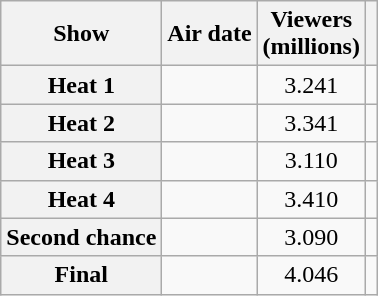<table class="wikitable plainrowheaders sortable" style="text-align:center">
<tr>
<th scope="col" class="unsortable">Show</th>
<th scope="col">Air date</th>
<th scope="col">Viewers<br>(millions)</th>
<th scope="col" class="unsortable"></th>
</tr>
<tr>
<th scope="row">Heat 1</th>
<td></td>
<td>3.241</td>
<td></td>
</tr>
<tr>
<th scope="row">Heat 2</th>
<td></td>
<td>3.341</td>
<td></td>
</tr>
<tr>
<th scope="row">Heat 3</th>
<td></td>
<td>3.110</td>
<td></td>
</tr>
<tr>
<th scope="row">Heat 4</th>
<td></td>
<td>3.410</td>
<td></td>
</tr>
<tr>
<th scope="row">Second chance</th>
<td></td>
<td>3.090</td>
<td></td>
</tr>
<tr>
<th scope="row">Final</th>
<td></td>
<td>4.046</td>
<td></td>
</tr>
</table>
